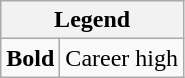<table class="wikitable mw-collapsible mw-collapsed">
<tr>
<th colspan="2">Legend</th>
</tr>
<tr>
<td><strong>Bold</strong></td>
<td>Career high</td>
</tr>
</table>
